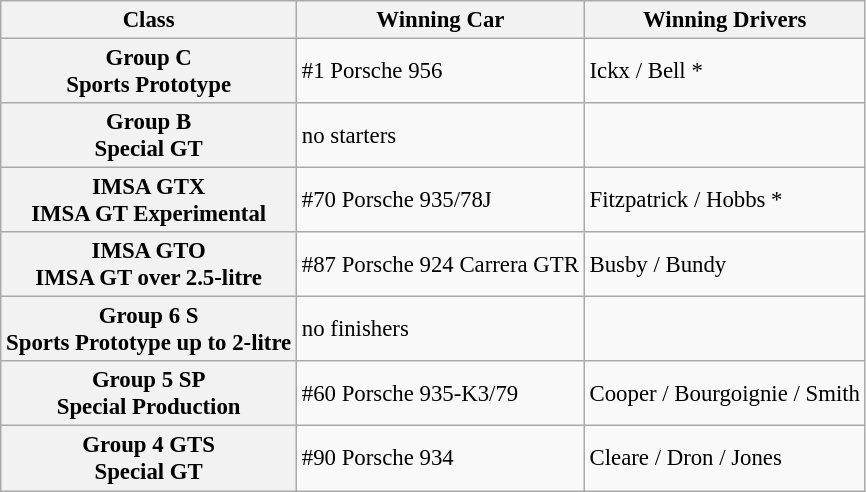<table class="wikitable" style="font-size: 95%">
<tr>
<th>Class</th>
<th>Winning Car</th>
<th>Winning Drivers</th>
</tr>
<tr>
<th>Group C<br> Sports Prototype</th>
<td>#1 Porsche 956</td>
<td>Ickx / Bell *</td>
</tr>
<tr>
<th>Group B<br> Special GT</th>
<td>no starters</td>
<td></td>
</tr>
<tr>
<th>IMSA GTX<br>IMSA GT Experimental</th>
<td>#70 Porsche 935/78J</td>
<td>Fitzpatrick / Hobbs *</td>
</tr>
<tr>
<th>IMSA GTO<br>IMSA GT over 2.5-litre</th>
<td>#87 Porsche 924 Carrera GTR</td>
<td>Busby / Bundy</td>
</tr>
<tr>
<th>Group 6 S<br> Sports Prototype up to 2-litre</th>
<td>no finishers</td>
<td></td>
</tr>
<tr>
<th>Group 5 SP<br> Special Production</th>
<td>#60 Porsche 935-K3/79</td>
<td>Cooper / Bourgoignie / Smith</td>
</tr>
<tr>
<th>Group 4 GTS<br> Special GT</th>
<td>#90 Porsche 934</td>
<td>Cleare / Dron / Jones</td>
</tr>
</table>
